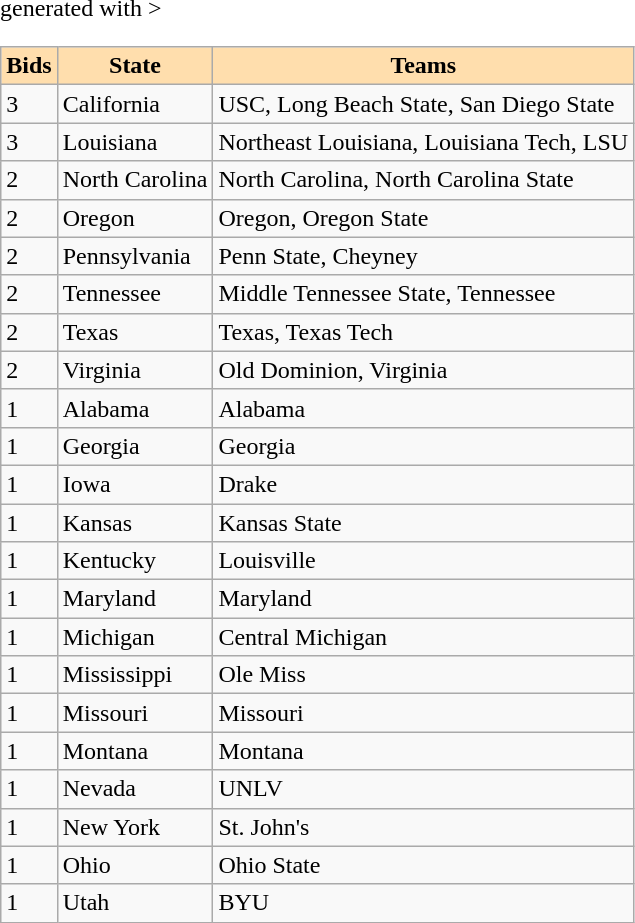<table class="wikitable sortable" <hiddentext>generated with   >
<tr>
<th style="background-color:#FFDEAD;">Bids</th>
<th style="background-color:#FFDEAD;">State</th>
<th style="background-color:#FFDEAD;">Teams</th>
</tr>
<tr valign="bottom">
<td height="14">3</td>
<td>California</td>
<td>USC, Long Beach State, San Diego State</td>
</tr>
<tr valign="bottom">
<td height="14">3</td>
<td>Louisiana</td>
<td>Northeast Louisiana, Louisiana Tech, LSU</td>
</tr>
<tr valign="bottom">
<td height="14">2</td>
<td>North Carolina</td>
<td>North Carolina, North Carolina State</td>
</tr>
<tr valign="bottom">
<td height="14">2</td>
<td>Oregon</td>
<td>Oregon, Oregon State</td>
</tr>
<tr valign="bottom">
<td height="14">2</td>
<td>Pennsylvania</td>
<td>Penn State, Cheyney</td>
</tr>
<tr valign="bottom">
<td height="14">2</td>
<td>Tennessee</td>
<td>Middle Tennessee State, Tennessee</td>
</tr>
<tr valign="bottom">
<td height="14">2</td>
<td>Texas</td>
<td>Texas, Texas Tech</td>
</tr>
<tr valign="bottom">
<td height="14">2</td>
<td>Virginia</td>
<td>Old Dominion, Virginia</td>
</tr>
<tr valign="bottom">
<td height="14">1</td>
<td>Alabama</td>
<td>Alabama</td>
</tr>
<tr valign="bottom">
<td height="14">1</td>
<td>Georgia</td>
<td>Georgia</td>
</tr>
<tr valign="bottom">
<td height="14">1</td>
<td>Iowa</td>
<td>Drake</td>
</tr>
<tr valign="bottom">
<td height="14">1</td>
<td>Kansas</td>
<td>Kansas State</td>
</tr>
<tr valign="bottom">
<td height="14">1</td>
<td>Kentucky</td>
<td>Louisville</td>
</tr>
<tr valign="bottom">
<td height="14">1</td>
<td>Maryland</td>
<td>Maryland</td>
</tr>
<tr valign="bottom">
<td height="14">1</td>
<td>Michigan</td>
<td>Central Michigan</td>
</tr>
<tr valign="bottom">
<td height="14">1</td>
<td>Mississippi</td>
<td>Ole Miss</td>
</tr>
<tr valign="bottom">
<td height="14">1</td>
<td>Missouri</td>
<td>Missouri</td>
</tr>
<tr valign="bottom">
<td height="14">1</td>
<td>Montana</td>
<td>Montana</td>
</tr>
<tr valign="bottom">
<td height="14">1</td>
<td>Nevada</td>
<td>UNLV</td>
</tr>
<tr valign="bottom">
<td height="14">1</td>
<td>New York</td>
<td>St. John's</td>
</tr>
<tr valign="bottom">
<td height="14">1</td>
<td>Ohio</td>
<td>Ohio State</td>
</tr>
<tr valign="bottom">
<td height="14">1</td>
<td>Utah</td>
<td>BYU</td>
</tr>
</table>
